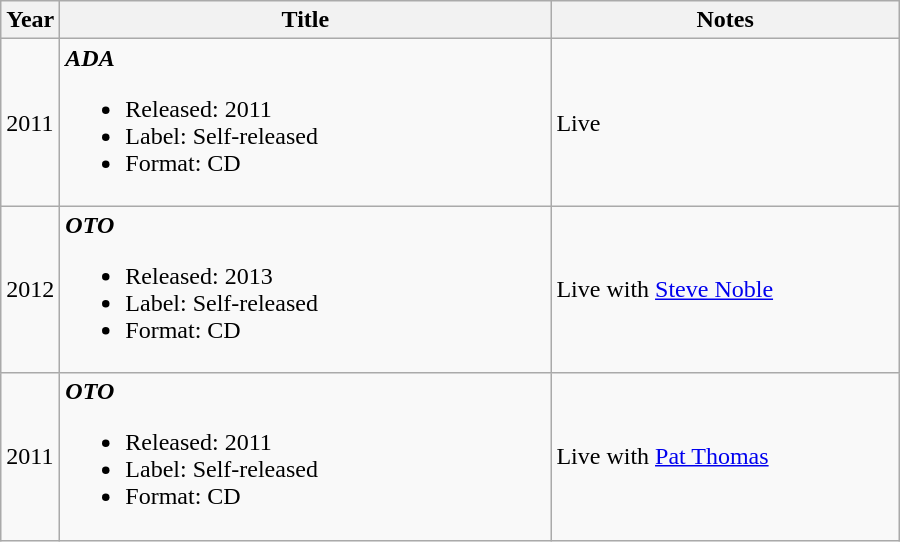<table class="wikitable">
<tr>
<th>Year</th>
<th style="width:225px;">Title</th>
<th style="width:225px;">Notes</th>
</tr>
<tr>
<td>2011</td>
<td style="width:20em"><strong><em>ADA</em></strong><br><ul><li>Released: 2011</li><li>Label: Self-released </li><li>Format: CD</li></ul></td>
<td>Live</td>
</tr>
<tr>
<td>2012</td>
<td style="width:20em"><strong><em>OTO</em></strong><br><ul><li>Released: 2013</li><li>Label: Self-released </li><li>Format: CD</li></ul></td>
<td>Live with <a href='#'>Steve Noble</a></td>
</tr>
<tr>
<td>2011</td>
<td style="width:20em"><strong><em>OTO</em></strong><br><ul><li>Released: 2011</li><li>Label: Self-released </li><li>Format: CD</li></ul></td>
<td>Live with <a href='#'>Pat Thomas</a></td>
</tr>
</table>
